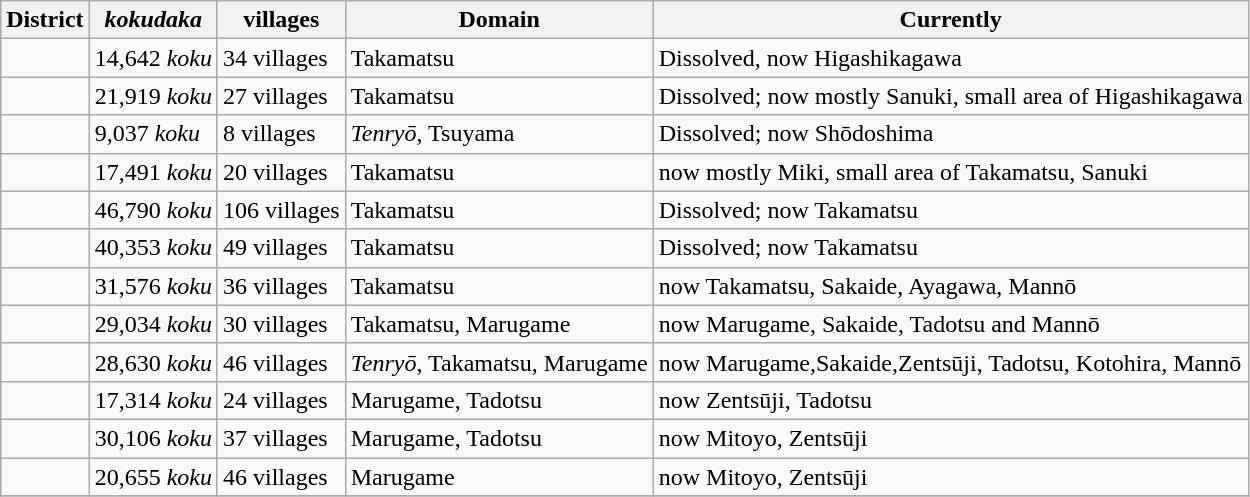<table class="wikitable">
<tr>
<th>District</th>
<th><em>kokudaka</em></th>
<th>villages</th>
<th>Domain</th>
<th>Currently</th>
</tr>
<tr>
<td></td>
<td>14,642 <em>koku</em></td>
<td>34 villages</td>
<td>Takamatsu</td>
<td>Dissolved, now Higashikagawa</td>
</tr>
<tr>
<td></td>
<td>21,919 <em>koku</em></td>
<td>27 villages</td>
<td>Takamatsu</td>
<td>Dissolved; now mostly Sanuki, small area of Higashikagawa</td>
</tr>
<tr>
<td></td>
<td>9,037 <em>koku</em></td>
<td>8 villages</td>
<td><em>Tenryō</em>, Tsuyama</td>
<td>Dissolved; now Shōdoshima</td>
</tr>
<tr>
<td></td>
<td>17,491 <em>koku</em></td>
<td>20 villages</td>
<td>Takamatsu</td>
<td>now mostly Miki, small area of Takamatsu, Sanuki</td>
</tr>
<tr>
<td></td>
<td>46,790 <em>koku</em></td>
<td>106 villages</td>
<td>Takamatsu</td>
<td>Dissolved; now Takamatsu</td>
</tr>
<tr>
<td></td>
<td>40,353 <em>koku</em></td>
<td>49 villages</td>
<td>Takamatsu</td>
<td>Dissolved; now Takamatsu</td>
</tr>
<tr>
<td></td>
<td>31,576 <em>koku</em></td>
<td>36 villages</td>
<td>Takamatsu</td>
<td>now Takamatsu, Sakaide, Ayagawa, Mannō</td>
</tr>
<tr>
<td></td>
<td>29,034 <em>koku</em></td>
<td>30 villages</td>
<td>Takamatsu, Marugame</td>
<td>now Marugame, Sakaide, Tadotsu and Mannō</td>
</tr>
<tr>
<td></td>
<td>28,630 <em>koku</em></td>
<td>46 villages</td>
<td><em>Tenryō</em>, Takamatsu, Marugame</td>
<td>now Marugame,Sakaide,Zentsūji, Tadotsu, Kotohira, Mannō</td>
</tr>
<tr>
<td></td>
<td>17,314 <em>koku</em></td>
<td>24 villages</td>
<td>Marugame, Tadotsu</td>
<td>now Zentsūji, Tadotsu</td>
</tr>
<tr>
<td></td>
<td>30,106 <em>koku</em></td>
<td>37 villages</td>
<td>Marugame, Tadotsu</td>
<td>now Mitoyo, Zentsūji</td>
</tr>
<tr>
<td></td>
<td>20,655 <em>koku</em></td>
<td>46 villages</td>
<td>Marugame</td>
<td>now Mitoyo, Zentsūji</td>
</tr>
<tr>
</tr>
</table>
